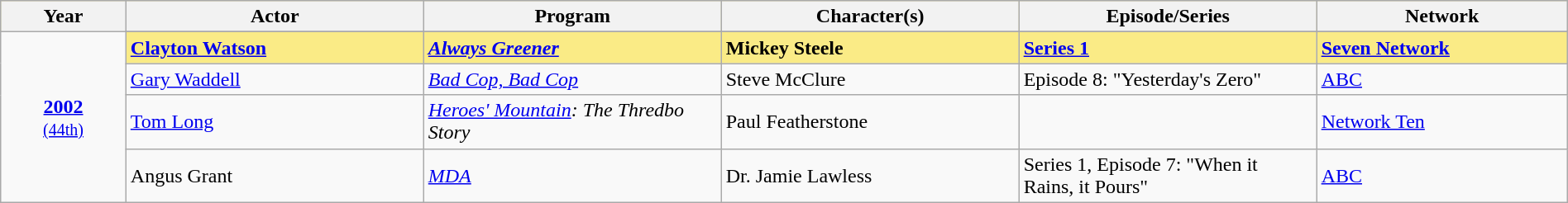<table class="wikitable" style="width:100%">
<tr bgcolor="#FAEB86">
<th width="8%">Year</th>
<th width="19%">Actor</th>
<th width="19%">Program</th>
<th width="19%">Character(s)</th>
<th width="19%">Episode/Series</th>
<th width="19%">Network</th>
</tr>
<tr>
<td rowspan=5 style="text-align:center"><strong><a href='#'>2002</a></strong><br><small><a href='#'>(44th)</a></small></td>
</tr>
<tr style="background:#FAEB86;">
<td><strong><a href='#'>Clayton Watson</a></strong></td>
<td><strong><em><a href='#'>Always Greener</a></em></strong></td>
<td><strong>Mickey Steele</strong></td>
<td><strong><a href='#'>Series 1</a></strong></td>
<td><strong><a href='#'>Seven Network</a></strong></td>
</tr>
<tr>
<td><a href='#'>Gary Waddell</a></td>
<td><em><a href='#'>Bad Cop, Bad Cop</a></em></td>
<td>Steve McClure</td>
<td>Episode 8: "Yesterday's Zero"</td>
<td><a href='#'>ABC</a></td>
</tr>
<tr>
<td><a href='#'>Tom Long</a></td>
<td><em><a href='#'>Heroes' Mountain</a>: The Thredbo Story</em></td>
<td>Paul Featherstone</td>
<td></td>
<td><a href='#'>Network Ten</a></td>
</tr>
<tr>
<td>Angus Grant</td>
<td><em><a href='#'>MDA</a></em></td>
<td>Dr. Jamie Lawless</td>
<td>Series 1, Episode 7: "When it Rains, it Pours"</td>
<td><a href='#'>ABC</a></td>
</tr>
</table>
